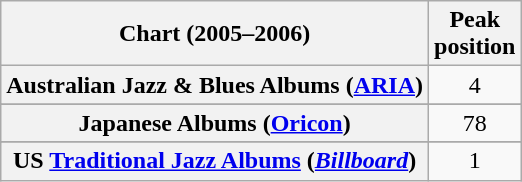<table class="wikitable sortable plainrowheaders" style="text-align:center">
<tr>
<th scope="col">Chart (2005–2006)</th>
<th scope="col">Peak<br>position</th>
</tr>
<tr>
<th scope="row">Australian Jazz & Blues Albums (<a href='#'>ARIA</a>)</th>
<td>4</td>
</tr>
<tr>
</tr>
<tr>
</tr>
<tr>
</tr>
<tr>
</tr>
<tr>
</tr>
<tr>
</tr>
<tr>
</tr>
<tr>
</tr>
<tr>
</tr>
<tr>
<th scope="row">Japanese Albums (<a href='#'>Oricon</a>)</th>
<td>78</td>
</tr>
<tr>
</tr>
<tr>
</tr>
<tr>
</tr>
<tr>
</tr>
<tr>
</tr>
<tr>
</tr>
<tr>
</tr>
<tr>
</tr>
<tr>
</tr>
<tr>
</tr>
<tr>
</tr>
<tr>
<th scope="row">US <a href='#'>Traditional Jazz Albums</a> (<em><a href='#'>Billboard</a></em>)</th>
<td>1</td>
</tr>
</table>
